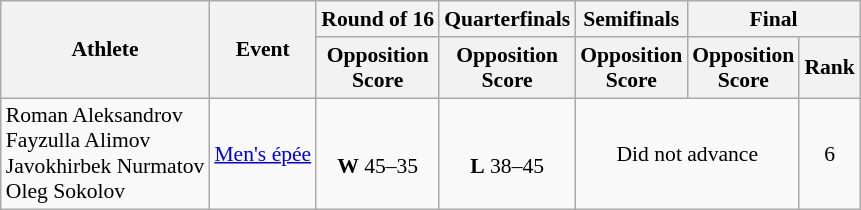<table class=wikitable style=font-size:90%;text-align:center>
<tr>
<th rowspan="2">Athlete</th>
<th rowspan="2">Event</th>
<th>Round of 16</th>
<th>Quarterfinals</th>
<th>Semifinals</th>
<th colspan="2">Final</th>
</tr>
<tr>
<th>Opposition<br>Score</th>
<th>Opposition<br>Score</th>
<th>Opposition<br>Score</th>
<th>Opposition<br>Score</th>
<th>Rank</th>
</tr>
<tr>
<td align=left>Roman Aleksandrov<br>Fayzulla Alimov<br>Javokhirbek Nurmatov<br>Oleg Sokolov</td>
<td align=left><a href='#'>Men's épée</a></td>
<td><br><strong>W</strong> 45–35</td>
<td><br><strong>L</strong> 38–45</td>
<td colspan=2>Did not advance</td>
<td>6</td>
</tr>
</table>
